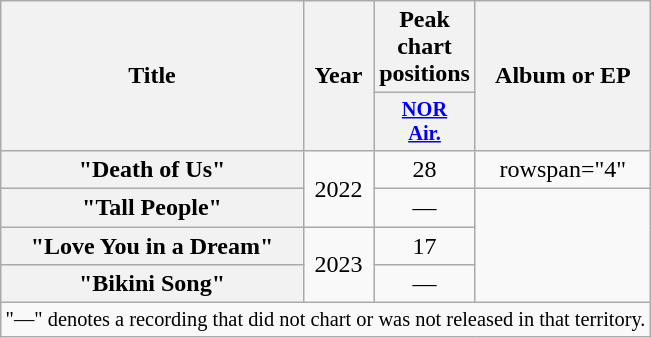<table class="wikitable plainrowheaders" style="text-align:center;">
<tr>
<th scope="col" rowspan="2">Title</th>
<th scope="col" rowspan="2">Year</th>
<th scope="col" colspan="1">Peak chart positions</th>
<th scope="col" rowspan="2">Album or EP</th>
</tr>
<tr>
<th scope="col" style="width:3em;font-size:85%;"><a href='#'>NOR<br>Air.</a><br></th>
</tr>
<tr>
<th scope="row">"Death of Us"</th>
<td rowspan="2">2022</td>
<td>28</td>
<td>rowspan="4" </td>
</tr>
<tr>
<th scope="row">"Tall People"</th>
<td>—</td>
</tr>
<tr>
<th scope="row">"Love You in a Dream"</th>
<td rowspan="2">2023</td>
<td>17</td>
</tr>
<tr>
<th scope="row">"Bikini Song"</th>
<td>—</td>
</tr>
<tr>
<td colspan="4" style="font-size:85%">"—" denotes a recording that did not chart or was not released in that territory.</td>
</tr>
</table>
